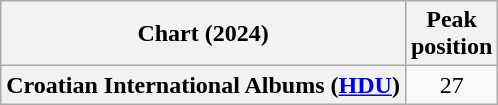<table class="wikitable sortable plainrowheaders" style="text-align:center;">
<tr>
<th scope="col">Chart (2024)</th>
<th scope="col">Peak<br>position</th>
</tr>
<tr>
<th scope="row">Croatian International Albums (<a href='#'>HDU</a>)</th>
<td>27</td>
</tr>
</table>
